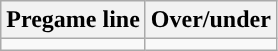<table class="wikitable">
<tr align="center">
<th>Pregame line</th>
<th>Over/under</th>
</tr>
<tr align="center">
<td></td>
<td></td>
</tr>
</table>
